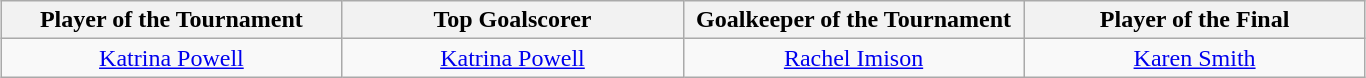<table class=wikitable style="margin:auto; text-align:center">
<tr>
<th style="width: 220px;">Player of the Tournament</th>
<th style="width: 220px;">Top Goalscorer</th>
<th style="width: 220px;">Goalkeeper of the Tournament</th>
<th style="width: 220px;">Player of the Final</th>
</tr>
<tr>
<td> <a href='#'>Katrina Powell</a></td>
<td> <a href='#'>Katrina Powell</a></td>
<td> <a href='#'>Rachel Imison</a></td>
<td> <a href='#'>Karen Smith</a></td>
</tr>
</table>
